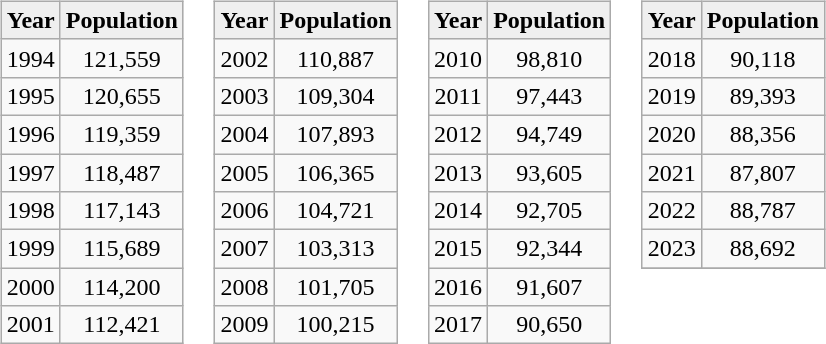<table>
<tr>
<td valign="top"><br><table class="wikitable" style="text-align:center">
<tr>
<th style="background:#EFEFEF">Year</th>
<th style="background:#EFEFEF">Population</th>
</tr>
<tr>
<td>1994</td>
<td>121,559</td>
</tr>
<tr>
<td>1995</td>
<td>120,655</td>
</tr>
<tr>
<td>1996</td>
<td>119,359</td>
</tr>
<tr>
<td>1997</td>
<td>118,487</td>
</tr>
<tr>
<td>1998</td>
<td>117,143</td>
</tr>
<tr>
<td>1999</td>
<td>115,689</td>
</tr>
<tr>
<td>2000</td>
<td>114,200</td>
</tr>
<tr>
<td>2001</td>
<td>112,421</td>
</tr>
</table>
</td>
<td valign="top"><br><table class="wikitable"  style="text-align:center">
<tr>
<th style="background:#EFEFEF">Year</th>
<th style="background:#EFEFEF">Population</th>
</tr>
<tr>
<td>2002</td>
<td>110,887</td>
</tr>
<tr>
<td>2003</td>
<td>109,304</td>
</tr>
<tr>
<td>2004</td>
<td>107,893</td>
</tr>
<tr>
<td>2005</td>
<td>106,365</td>
</tr>
<tr>
<td>2006</td>
<td>104,721</td>
</tr>
<tr>
<td>2007</td>
<td>103,313</td>
</tr>
<tr>
<td>2008</td>
<td>101,705</td>
</tr>
<tr>
<td>2009</td>
<td>100,215</td>
</tr>
</table>
</td>
<td valign="top"><br><table class="wikitable"  style="text-align:center">
<tr>
<th style="background:#EFEFEF">Year</th>
<th style="background:#EFEFEF">Population</th>
</tr>
<tr>
<td>2010</td>
<td>98,810</td>
</tr>
<tr>
<td>2011</td>
<td>97,443</td>
</tr>
<tr>
<td>2012</td>
<td>94,749</td>
</tr>
<tr>
<td>2013</td>
<td>93,605</td>
</tr>
<tr>
<td>2014</td>
<td>92,705</td>
</tr>
<tr>
<td>2015</td>
<td>92,344</td>
</tr>
<tr>
<td>2016</td>
<td>91,607</td>
</tr>
<tr>
<td>2017</td>
<td>90,650</td>
</tr>
</table>
</td>
<td valign="top"><br><table class="wikitable"  style="text-align:center">
<tr>
<th style="background:#EFEFEF">Year</th>
<th style="background:#EFEFEF">Population</th>
</tr>
<tr>
<td>2018</td>
<td>90,118</td>
</tr>
<tr>
<td>2019</td>
<td>89,393</td>
</tr>
<tr>
<td>2020</td>
<td>88,356</td>
</tr>
<tr>
<td>2021</td>
<td>87,807</td>
</tr>
<tr>
<td>2022</td>
<td>88,787</td>
</tr>
<tr>
<td>2023</td>
<td>88,692</td>
</tr>
<tr>
</tr>
</table>
</td>
</tr>
</table>
